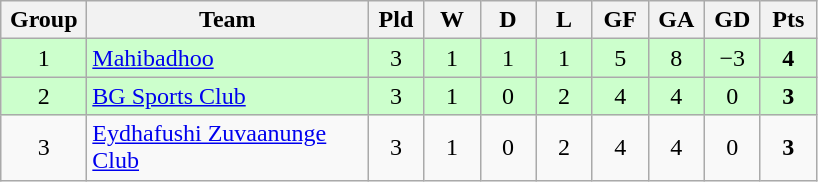<table class="wikitable" style="text-align: center;">
<tr>
<th width="50">Group</th>
<th width="180">Team</th>
<th width="30">Pld</th>
<th width="30">W</th>
<th width="30">D</th>
<th width="30">L</th>
<th width="30">GF</th>
<th width="30">GA</th>
<th width="30">GD</th>
<th width="30">Pts</th>
</tr>
<tr style="background:#ccffcc;">
<td>1</td>
<td style="text-align:left;"><a href='#'>Mahibadhoo</a></td>
<td>3</td>
<td>1</td>
<td>1</td>
<td>1</td>
<td>5</td>
<td>8</td>
<td>−3</td>
<td><strong>4</strong></td>
</tr>
<tr style="background:#ccffcc;">
<td>2</td>
<td style="text-align:left;"><a href='#'>BG Sports Club</a></td>
<td>3</td>
<td>1</td>
<td>0</td>
<td>2</td>
<td>4</td>
<td>4</td>
<td>0</td>
<td><strong>3</strong></td>
</tr>
<tr>
<td>3</td>
<td style="text-align:left;"><a href='#'>Eydhafushi Zuvaanunge Club</a></td>
<td>3</td>
<td>1</td>
<td>0</td>
<td>2</td>
<td>4</td>
<td>4</td>
<td>0</td>
<td><strong>3</strong></td>
</tr>
</table>
